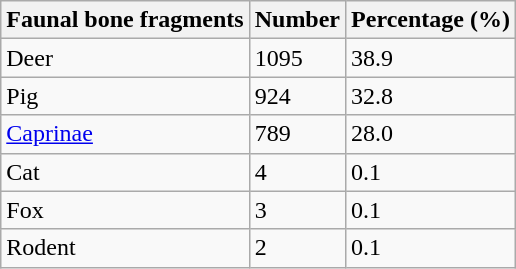<table class="wikitable">
<tr>
<th>Faunal bone fragments</th>
<th>Number</th>
<th>Percentage (%)</th>
</tr>
<tr>
<td>Deer</td>
<td>1095</td>
<td>38.9</td>
</tr>
<tr>
<td>Pig</td>
<td>924</td>
<td>32.8</td>
</tr>
<tr>
<td><a href='#'>Caprinae</a></td>
<td>789</td>
<td>28.0</td>
</tr>
<tr>
<td>Cat</td>
<td>4</td>
<td>0.1</td>
</tr>
<tr>
<td>Fox</td>
<td>3</td>
<td>0.1</td>
</tr>
<tr>
<td>Rodent</td>
<td>2</td>
<td>0.1</td>
</tr>
</table>
